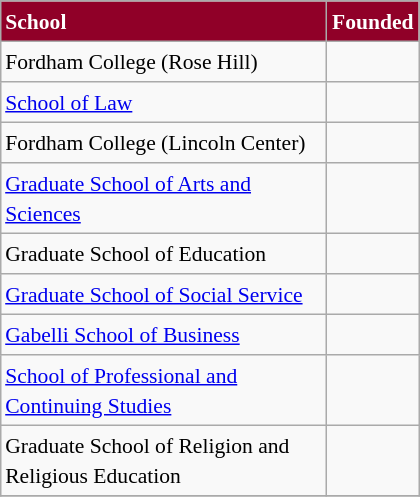<table class="wikitable" style="float:right; margin-left:1em; font-size:90%; line-height:1.4em; width:280px;">
<tr>
<th style="background:#900028;color:white;text-align:left;">School</th>
<th style="background:#900028;color:white;">Founded</th>
</tr>
<tr>
<td>Fordham College (Rose Hill)</td>
<td></td>
</tr>
<tr>
<td><a href='#'>School of Law</a></td>
<td></td>
</tr>
<tr>
<td>Fordham College (Lincoln Center)</td>
<td></td>
</tr>
<tr>
<td><a href='#'>Graduate School of Arts and Sciences</a></td>
<td></td>
</tr>
<tr>
<td>Graduate School of Education</td>
<td></td>
</tr>
<tr>
<td><a href='#'>Graduate School of Social Service</a></td>
<td></td>
</tr>
<tr>
<td><a href='#'>Gabelli School of Business</a></td>
<td></td>
</tr>
<tr>
<td><a href='#'>School of Professional and Continuing Studies</a></td>
<td></td>
</tr>
<tr>
<td>Graduate School of Religion and Religious Education</td>
<td></td>
</tr>
<tr>
</tr>
</table>
